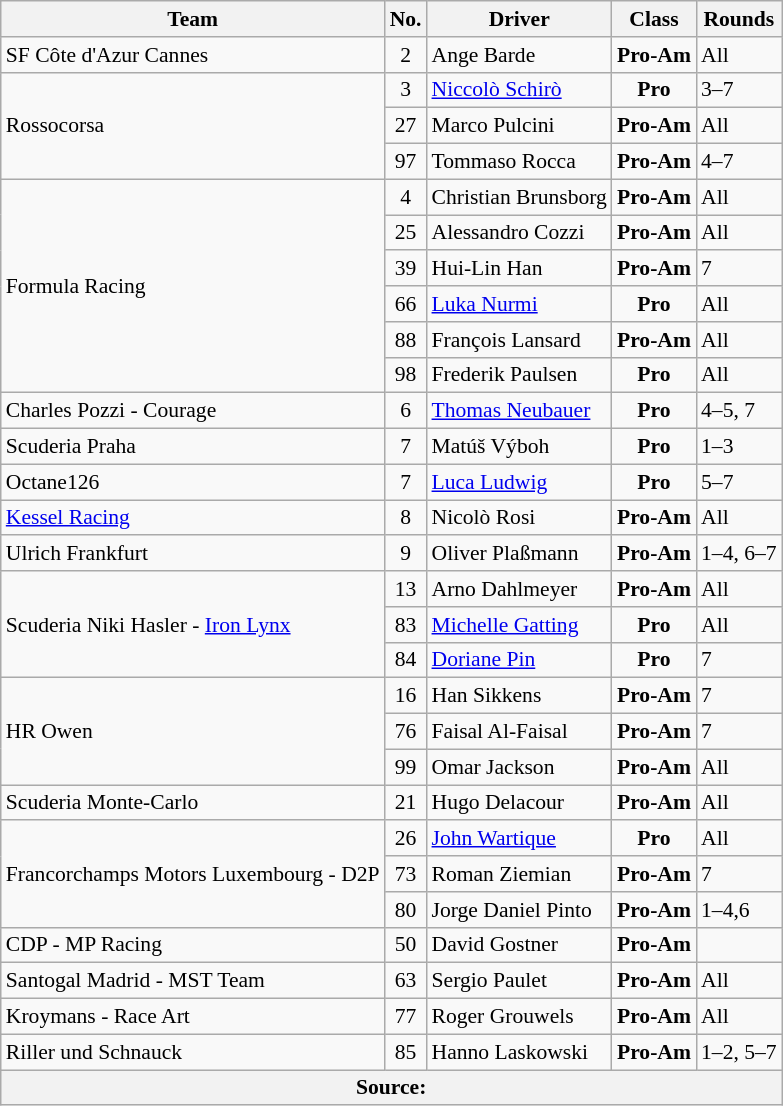<table class="wikitable" style="font-size:90%;">
<tr>
<th>Team</th>
<th>No.</th>
<th>Driver</th>
<th>Class</th>
<th>Rounds</th>
</tr>
<tr>
<td rowspan=1> SF Côte d'Azur Cannes</td>
<td align=center>2</td>
<td> Ange Barde</td>
<td align=center><strong><span>Pro-Am</span></strong></td>
<td>All</td>
</tr>
<tr>
<td rowspan=3> Rossocorsa</td>
<td align=center>3</td>
<td> <a href='#'>Niccolò Schirò</a></td>
<td align=center><strong><span>Pro</span></strong></td>
<td>3–7</td>
</tr>
<tr>
<td align=center>27</td>
<td> Marco Pulcini</td>
<td align=center><strong><span>Pro-Am</span></strong></td>
<td>All</td>
</tr>
<tr>
<td align=center>97</td>
<td> Tommaso Rocca</td>
<td align=center><strong><span>Pro-Am</span></strong></td>
<td>4–7</td>
</tr>
<tr>
<td rowspan=6> Formula Racing</td>
<td align=center>4</td>
<td> Christian Brunsborg</td>
<td align=center><strong><span>Pro-Am</span></strong></td>
<td>All</td>
</tr>
<tr>
<td align=center>25</td>
<td> Alessandro Cozzi</td>
<td align=center><strong><span>Pro-Am</span></strong></td>
<td>All</td>
</tr>
<tr>
<td align=center>39</td>
<td> Hui-Lin Han</td>
<td align=center><strong><span>Pro-Am</span></strong></td>
<td>7</td>
</tr>
<tr>
<td align=center>66</td>
<td> <a href='#'>Luka Nurmi</a></td>
<td align=center><strong><span>Pro</span></strong></td>
<td>All</td>
</tr>
<tr>
<td align=center>88</td>
<td> François Lansard</td>
<td align=center><strong><span>Pro-Am</span></strong></td>
<td>All</td>
</tr>
<tr>
<td align=center>98</td>
<td> Frederik Paulsen</td>
<td align=center><strong><span>Pro</span></strong></td>
<td>All</td>
</tr>
<tr>
<td rowspan=1> Charles Pozzi - Courage</td>
<td align=center>6</td>
<td> <a href='#'>Thomas Neubauer</a></td>
<td align=center><strong><span>Pro</span></strong></td>
<td>4–5, 7</td>
</tr>
<tr>
<td> Scuderia Praha</td>
<td align=center>7</td>
<td> Matúš Výboh</td>
<td align=center><strong><span>Pro</span></strong></td>
<td>1–3</td>
</tr>
<tr>
<td rowspan=1> Octane126</td>
<td align=center>7</td>
<td> <a href='#'>Luca Ludwig</a></td>
<td align=center><strong><span>Pro</span></strong></td>
<td>5–7</td>
</tr>
<tr>
<td rowspan=1> <a href='#'>Kessel Racing</a></td>
<td align=center>8</td>
<td> Nicolò Rosi</td>
<td align=center><strong><span>Pro-Am</span></strong></td>
<td>All</td>
</tr>
<tr>
<td rowspan=1> Ulrich Frankfurt</td>
<td align=center>9</td>
<td> Oliver Plaßmann</td>
<td align=center><strong><span>Pro-Am</span></strong></td>
<td>1–4, 6–7</td>
</tr>
<tr>
<td rowspan=3>  Scuderia Niki Hasler - <a href='#'>Iron Lynx</a></td>
<td align=center>13</td>
<td> Arno Dahlmeyer</td>
<td align=center><strong><span>Pro-Am</span></strong></td>
<td>All</td>
</tr>
<tr>
<td align=center>83</td>
<td> <a href='#'>Michelle Gatting</a></td>
<td align=center><strong><span>Pro</span></strong></td>
<td>All</td>
</tr>
<tr>
<td align=center>84</td>
<td> <a href='#'>Doriane Pin</a></td>
<td align=center><strong><span>Pro</span></strong></td>
<td>7</td>
</tr>
<tr>
<td rowspan=3> HR Owen</td>
<td align=center>16</td>
<td> Han Sikkens</td>
<td align=center><strong><span>Pro-Am</span></strong></td>
<td>7</td>
</tr>
<tr>
<td align=center>76</td>
<td> Faisal Al-Faisal</td>
<td align=center><strong><span>Pro-Am</span></strong></td>
<td>7</td>
</tr>
<tr>
<td align=center>99</td>
<td> Omar Jackson</td>
<td align=center><strong><span>Pro-Am</span></strong></td>
<td>All</td>
</tr>
<tr>
<td> Scuderia Monte-Carlo</td>
<td align=center>21</td>
<td> Hugo Delacour</td>
<td align=center><strong><span>Pro-Am</span></strong></td>
<td>All</td>
</tr>
<tr>
<td rowspan=3> Francorchamps Motors Luxembourg - D2P</td>
<td align=center>26</td>
<td> <a href='#'>John Wartique</a></td>
<td align=center><strong><span>Pro</span></strong></td>
<td>All</td>
</tr>
<tr>
<td align=center>73</td>
<td> Roman Ziemian</td>
<td align=center><strong><span>Pro-Am</span></strong></td>
<td>7</td>
</tr>
<tr>
<td align=center>80</td>
<td> Jorge Daniel Pinto</td>
<td align=center><strong><span>Pro-Am</span></strong></td>
<td>1–4,6</td>
</tr>
<tr>
<td rowspan=1> CDP - MP Racing</td>
<td align=center>50</td>
<td> David Gostner</td>
<td align=center><strong><span>Pro-Am</span></strong></td>
<td></td>
</tr>
<tr>
<td rowspan=1> Santogal Madrid - MST Team</td>
<td align=center>63</td>
<td> Sergio Paulet</td>
<td align=center><strong><span>Pro-Am</span></strong></td>
<td>All</td>
</tr>
<tr>
<td rowspan=1> Kroymans - Race Art</td>
<td align=center>77</td>
<td> Roger Grouwels</td>
<td align=center><strong><span>Pro-Am</span></strong></td>
<td>All</td>
</tr>
<tr>
<td rowspan=1> Riller und Schnauck</td>
<td align=center>85</td>
<td> Hanno Laskowski</td>
<td align=center><strong><span>Pro-Am</span></strong></td>
<td>1–2, 5–7</td>
</tr>
<tr>
<th colspan=5>Source:</th>
</tr>
</table>
